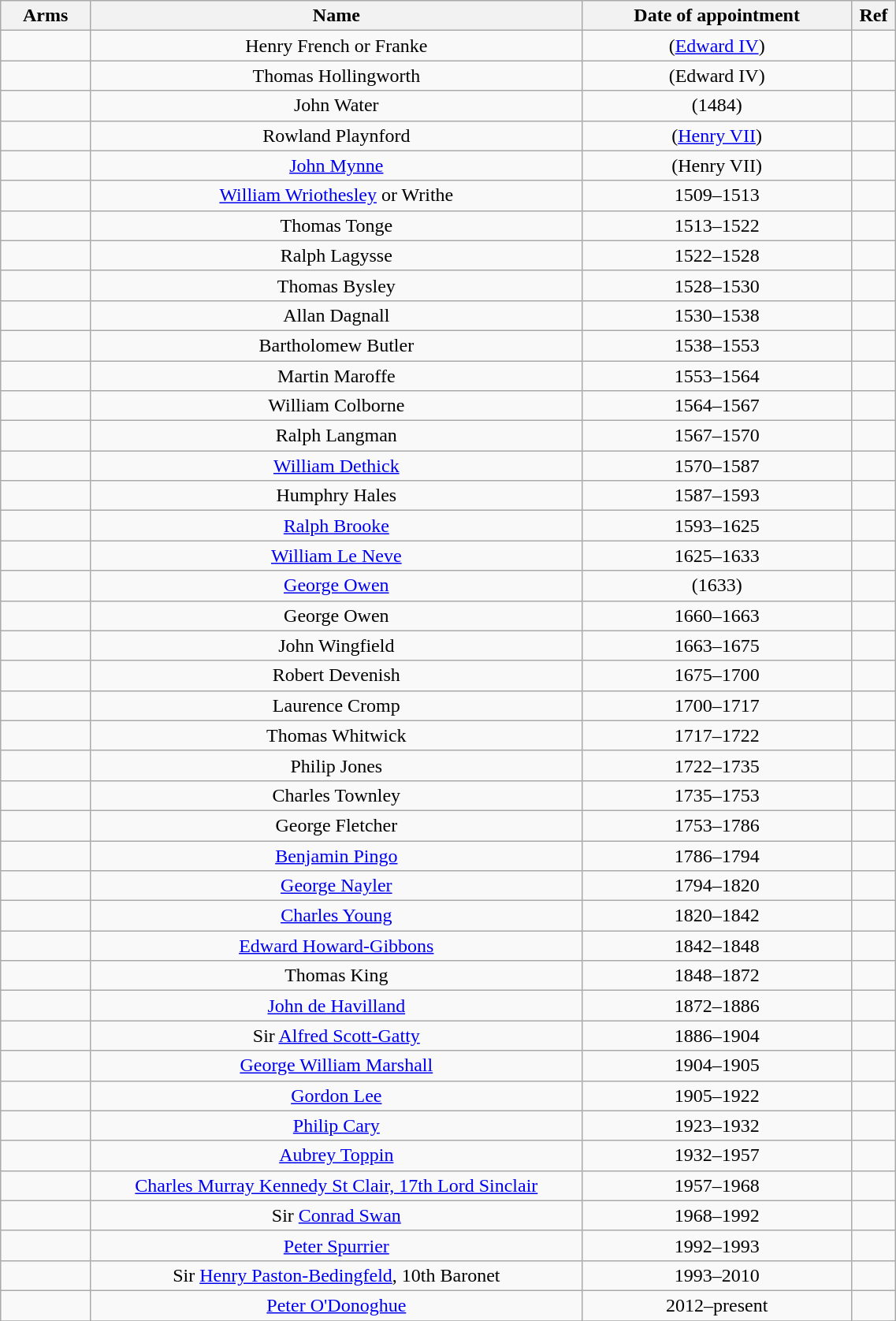<table class="wikitable" style="text-align:center; width:60%">
<tr>
<th>Arms</th>
<th style="width:55%">Name</th>
<th style="width:30%">Date of appointment</th>
<th style="width:5%">Ref</th>
</tr>
<tr>
<td></td>
<td>Henry French or Franke</td>
<td>(<a href='#'>Edward IV</a>)</td>
<td></td>
</tr>
<tr>
<td></td>
<td>Thomas Hollingworth</td>
<td>(Edward IV)</td>
<td></td>
</tr>
<tr>
<td></td>
<td>John Water</td>
<td>(1484)</td>
<td></td>
</tr>
<tr>
<td></td>
<td>Rowland Playnford</td>
<td>(<a href='#'>Henry VII</a>)</td>
<td></td>
</tr>
<tr>
<td></td>
<td><a href='#'>John Mynne</a></td>
<td>(Henry VII)</td>
<td></td>
</tr>
<tr>
<td></td>
<td><a href='#'>William Wriothesley</a> or Writhe</td>
<td>1509–1513</td>
<td></td>
</tr>
<tr>
<td></td>
<td>Thomas Tonge</td>
<td>1513–1522</td>
<td></td>
</tr>
<tr>
<td></td>
<td>Ralph Lagysse</td>
<td>1522–1528</td>
<td></td>
</tr>
<tr>
<td></td>
<td>Thomas Bysley</td>
<td>1528–1530</td>
<td></td>
</tr>
<tr>
<td></td>
<td>Allan Dagnall</td>
<td>1530–1538</td>
<td></td>
</tr>
<tr>
<td></td>
<td>Bartholomew Butler</td>
<td>1538–1553</td>
<td></td>
</tr>
<tr>
<td></td>
<td>Martin Maroffe</td>
<td>1553–1564</td>
<td></td>
</tr>
<tr>
<td></td>
<td>William Colborne</td>
<td>1564–1567</td>
<td></td>
</tr>
<tr>
<td></td>
<td>Ralph Langman</td>
<td>1567–1570</td>
<td></td>
</tr>
<tr>
<td></td>
<td><a href='#'>William Dethick</a></td>
<td>1570–1587</td>
<td></td>
</tr>
<tr>
<td></td>
<td>Humphry Hales</td>
<td>1587–1593</td>
<td></td>
</tr>
<tr>
<td></td>
<td><a href='#'>Ralph Brooke</a></td>
<td>1593–1625</td>
<td></td>
</tr>
<tr>
<td></td>
<td><a href='#'>William Le Neve</a></td>
<td>1625–1633</td>
<td></td>
</tr>
<tr>
<td></td>
<td><a href='#'>George Owen</a></td>
<td>(1633)</td>
<td></td>
</tr>
<tr>
<td></td>
<td>George Owen</td>
<td>1660–1663</td>
<td></td>
</tr>
<tr>
<td></td>
<td>John Wingfield</td>
<td>1663–1675</td>
<td></td>
</tr>
<tr>
<td></td>
<td>Robert Devenish</td>
<td>1675–1700</td>
<td></td>
</tr>
<tr>
<td></td>
<td>Laurence Cromp </td>
<td>1700–1717</td>
<td></td>
</tr>
<tr>
<td></td>
<td>Thomas Whitwick</td>
<td>1717–1722</td>
<td></td>
</tr>
<tr>
<td></td>
<td>Philip Jones</td>
<td>1722–1735</td>
<td></td>
</tr>
<tr>
<td></td>
<td>Charles Townley</td>
<td>1735–1753</td>
<td></td>
</tr>
<tr>
<td></td>
<td>George Fletcher</td>
<td>1753–1786</td>
<td></td>
</tr>
<tr>
<td></td>
<td><a href='#'>Benjamin Pingo</a></td>
<td>1786–1794</td>
<td></td>
</tr>
<tr>
<td></td>
<td><a href='#'>George Nayler</a></td>
<td>1794–1820</td>
<td></td>
</tr>
<tr>
<td></td>
<td><a href='#'>Charles Young</a></td>
<td>1820–1842</td>
<td></td>
</tr>
<tr>
<td></td>
<td><a href='#'>Edward Howard-Gibbons</a></td>
<td>1842–1848</td>
<td></td>
</tr>
<tr>
<td></td>
<td>Thomas King</td>
<td>1848–1872</td>
<td></td>
</tr>
<tr>
<td></td>
<td><a href='#'>John de Havilland</a></td>
<td>1872–1886</td>
<td></td>
</tr>
<tr>
<td></td>
<td>Sir <a href='#'>Alfred Scott-Gatty</a></td>
<td>1886–1904</td>
<td></td>
</tr>
<tr>
<td></td>
<td><a href='#'>George William Marshall</a></td>
<td>1904–1905</td>
<td></td>
</tr>
<tr>
<td></td>
<td><a href='#'>Gordon Lee</a></td>
<td>1905–1922</td>
<td></td>
</tr>
<tr>
<td></td>
<td><a href='#'>Philip Cary</a></td>
<td>1923–1932</td>
<td></td>
</tr>
<tr>
<td></td>
<td><a href='#'>Aubrey Toppin</a></td>
<td>1932–1957</td>
<td></td>
</tr>
<tr>
<td></td>
<td><a href='#'>Charles Murray Kennedy St Clair, 17th Lord Sinclair</a></td>
<td>1957–1968</td>
<td></td>
</tr>
<tr>
<td></td>
<td>Sir <a href='#'>Conrad Swan</a></td>
<td>1968–1992</td>
<td></td>
</tr>
<tr>
<td></td>
<td><a href='#'>Peter Spurrier</a></td>
<td>1992–1993</td>
<td></td>
</tr>
<tr>
<td></td>
<td>Sir <a href='#'>Henry Paston-Bedingfeld</a>, 10th Baronet</td>
<td>1993–2010</td>
<td></td>
</tr>
<tr>
<td></td>
<td><a href='#'>Peter O'Donoghue</a></td>
<td>2012–present</td>
<td></td>
</tr>
<tr>
</tr>
</table>
